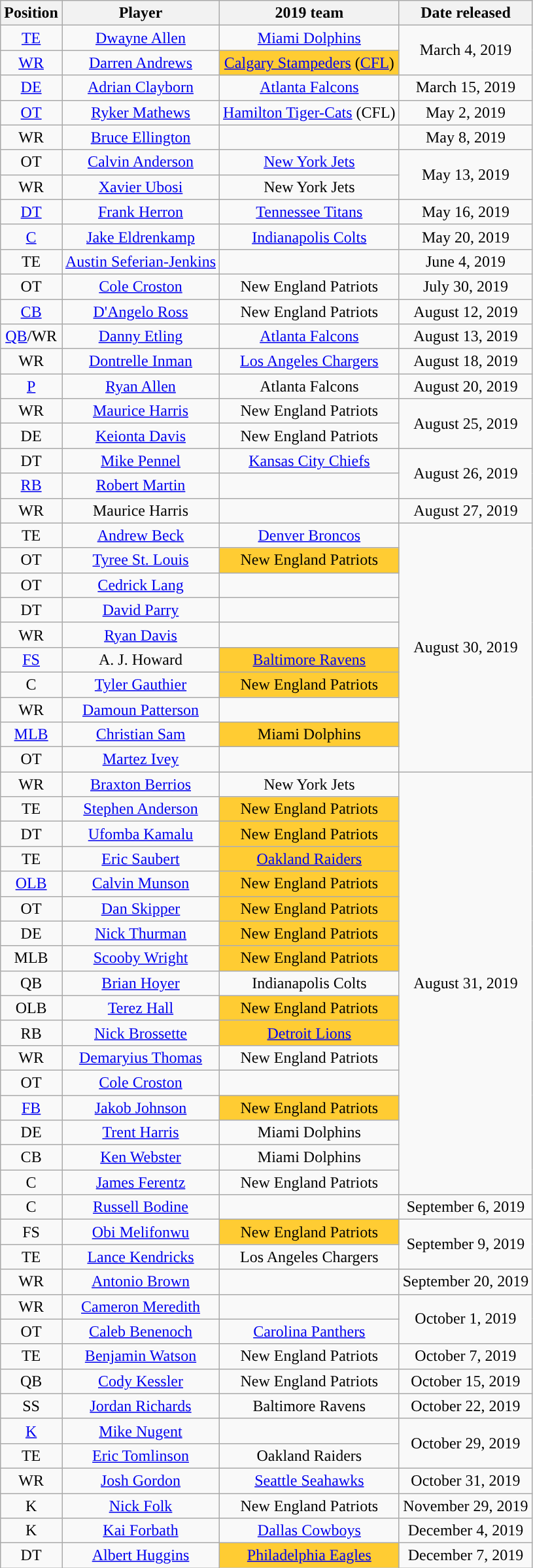<table class="wikitable" style="text-align:center">
<tr>
<th>Position</th>
<th>Player</th>
<th>2019 team</th>
<th>Date released</th>
</tr>
<tr>
<td><a href='#'>TE</a></td>
<td><a href='#'>Dwayne Allen</a></td>
<td><a href='#'>Miami Dolphins</a></td>
<td rowspan="2">March 4, 2019</td>
</tr>
<tr>
<td><a href='#'>WR</a></td>
<td><a href='#'>Darren Andrews</a></td>
<td style="background:#fc3"><a href='#'>Calgary Stampeders</a> (<a href='#'>CFL</a>)</td>
</tr>
<tr>
<td><a href='#'>DE</a></td>
<td><a href='#'>Adrian Clayborn</a></td>
<td><a href='#'>Atlanta Falcons</a></td>
<td>March 15, 2019</td>
</tr>
<tr>
<td><a href='#'>OT</a></td>
<td><a href='#'>Ryker Mathews</a></td>
<td><a href='#'>Hamilton Tiger-Cats</a> (CFL)</td>
<td>May 2, 2019</td>
</tr>
<tr>
<td>WR</td>
<td><a href='#'>Bruce Ellington</a></td>
<td></td>
<td>May 8, 2019</td>
</tr>
<tr>
<td>OT</td>
<td><a href='#'>Calvin Anderson</a></td>
<td><a href='#'>New York Jets</a></td>
<td rowspan="2">May 13, 2019</td>
</tr>
<tr>
<td>WR</td>
<td><a href='#'>Xavier Ubosi</a></td>
<td>New York Jets</td>
</tr>
<tr>
<td><a href='#'>DT</a></td>
<td><a href='#'>Frank Herron</a></td>
<td><a href='#'>Tennessee Titans</a></td>
<td>May 16, 2019</td>
</tr>
<tr>
<td><a href='#'>C</a></td>
<td><a href='#'>Jake Eldrenkamp</a></td>
<td><a href='#'>Indianapolis Colts</a></td>
<td>May 20, 2019</td>
</tr>
<tr>
<td>TE</td>
<td><a href='#'>Austin Seferian-Jenkins</a></td>
<td></td>
<td>June 4, 2019</td>
</tr>
<tr>
<td>OT</td>
<td><a href='#'>Cole Croston</a></td>
<td>New England Patriots</td>
<td>July 30, 2019</td>
</tr>
<tr>
<td><a href='#'>CB</a></td>
<td><a href='#'>D'Angelo Ross</a></td>
<td>New England Patriots</td>
<td>August 12, 2019</td>
</tr>
<tr>
<td><a href='#'>QB</a>/WR</td>
<td><a href='#'>Danny Etling</a></td>
<td><a href='#'>Atlanta Falcons</a></td>
<td>August 13, 2019</td>
</tr>
<tr>
<td>WR</td>
<td><a href='#'>Dontrelle Inman</a></td>
<td><a href='#'>Los Angeles Chargers</a></td>
<td>August 18, 2019</td>
</tr>
<tr>
<td><a href='#'>P</a></td>
<td><a href='#'>Ryan Allen</a></td>
<td>Atlanta Falcons</td>
<td>August 20, 2019</td>
</tr>
<tr>
<td>WR</td>
<td><a href='#'>Maurice Harris</a></td>
<td>New England Patriots</td>
<td rowspan="2">August 25, 2019</td>
</tr>
<tr>
<td>DE</td>
<td><a href='#'>Keionta Davis</a></td>
<td>New England Patriots</td>
</tr>
<tr>
<td>DT</td>
<td><a href='#'>Mike Pennel</a></td>
<td><a href='#'>Kansas City Chiefs</a></td>
<td rowspan="2">August 26, 2019</td>
</tr>
<tr>
<td><a href='#'>RB</a></td>
<td><a href='#'>Robert Martin</a></td>
<td></td>
</tr>
<tr>
<td>WR</td>
<td>Maurice Harris</td>
<td></td>
<td>August 27, 2019</td>
</tr>
<tr>
<td>TE</td>
<td><a href='#'>Andrew Beck</a></td>
<td><a href='#'>Denver Broncos</a></td>
<td rowspan="10">August 30, 2019</td>
</tr>
<tr>
<td>OT</td>
<td><a href='#'>Tyree St. Louis</a></td>
<td style="background:#fc3">New England Patriots</td>
</tr>
<tr>
<td>OT</td>
<td><a href='#'>Cedrick Lang</a></td>
<td></td>
</tr>
<tr>
<td>DT</td>
<td><a href='#'>David Parry</a></td>
<td></td>
</tr>
<tr>
<td>WR</td>
<td><a href='#'>Ryan Davis</a></td>
<td></td>
</tr>
<tr>
<td><a href='#'>FS</a></td>
<td>A. J. Howard</td>
<td style="background:#fc3"><a href='#'>Baltimore Ravens</a></td>
</tr>
<tr>
<td>C</td>
<td><a href='#'>Tyler Gauthier</a></td>
<td style="background:#fc3">New England Patriots</td>
</tr>
<tr>
<td>WR</td>
<td><a href='#'>Damoun Patterson</a></td>
<td></td>
</tr>
<tr>
<td><a href='#'>MLB</a></td>
<td><a href='#'>Christian Sam</a></td>
<td style="background:#fc3">Miami Dolphins</td>
</tr>
<tr>
<td>OT</td>
<td><a href='#'>Martez Ivey</a></td>
<td></td>
</tr>
<tr>
<td>WR</td>
<td><a href='#'>Braxton Berrios</a></td>
<td>New York Jets</td>
<td rowspan="17">August 31, 2019</td>
</tr>
<tr>
<td>TE</td>
<td><a href='#'>Stephen Anderson</a></td>
<td style="background:#fc3">New England Patriots</td>
</tr>
<tr>
<td>DT</td>
<td><a href='#'>Ufomba Kamalu</a></td>
<td style="background:#fc3">New England Patriots</td>
</tr>
<tr>
<td>TE</td>
<td><a href='#'>Eric Saubert</a></td>
<td style="background:#fc3"><a href='#'>Oakland Raiders</a></td>
</tr>
<tr>
<td><a href='#'>OLB</a></td>
<td><a href='#'>Calvin Munson</a></td>
<td style="background:#fc3">New England Patriots</td>
</tr>
<tr>
<td>OT</td>
<td><a href='#'>Dan Skipper</a></td>
<td style="background:#fc3">New England Patriots</td>
</tr>
<tr>
<td>DE</td>
<td><a href='#'>Nick Thurman</a></td>
<td style="background:#fc3">New England Patriots</td>
</tr>
<tr>
<td>MLB</td>
<td><a href='#'>Scooby Wright</a></td>
<td style="background:#fc3">New England Patriots</td>
</tr>
<tr>
<td>QB</td>
<td><a href='#'>Brian Hoyer</a></td>
<td>Indianapolis Colts</td>
</tr>
<tr>
<td>OLB</td>
<td><a href='#'>Terez Hall</a></td>
<td style="background:#fc3">New England Patriots</td>
</tr>
<tr>
<td>RB</td>
<td><a href='#'>Nick Brossette</a></td>
<td style="background:#fc3"><a href='#'>Detroit Lions</a></td>
</tr>
<tr>
<td>WR</td>
<td><a href='#'>Demaryius Thomas</a></td>
<td>New England Patriots</td>
</tr>
<tr>
<td>OT</td>
<td><a href='#'>Cole Croston</a></td>
<td></td>
</tr>
<tr>
<td><a href='#'>FB</a></td>
<td><a href='#'>Jakob Johnson</a></td>
<td style="background:#fc3">New England Patriots</td>
</tr>
<tr>
<td>DE</td>
<td><a href='#'>Trent Harris</a></td>
<td>Miami Dolphins</td>
</tr>
<tr>
<td>CB</td>
<td><a href='#'>Ken Webster</a></td>
<td>Miami Dolphins</td>
</tr>
<tr>
<td>C</td>
<td><a href='#'>James Ferentz</a></td>
<td>New England Patriots</td>
</tr>
<tr>
<td>C</td>
<td><a href='#'>Russell Bodine</a></td>
<td></td>
<td>September 6, 2019</td>
</tr>
<tr>
<td>FS</td>
<td><a href='#'>Obi Melifonwu</a></td>
<td style="background:#fc3">New England Patriots</td>
<td rowspan="2">September 9, 2019</td>
</tr>
<tr>
<td>TE</td>
<td><a href='#'>Lance Kendricks</a></td>
<td>Los Angeles Chargers</td>
</tr>
<tr>
<td>WR</td>
<td><a href='#'>Antonio Brown</a></td>
<td></td>
<td>September 20, 2019</td>
</tr>
<tr>
<td>WR</td>
<td><a href='#'>Cameron Meredith</a></td>
<td></td>
<td rowspan="2">October 1, 2019</td>
</tr>
<tr>
<td>OT</td>
<td><a href='#'>Caleb Benenoch</a></td>
<td><a href='#'>Carolina Panthers</a></td>
</tr>
<tr>
<td>TE</td>
<td><a href='#'>Benjamin Watson</a></td>
<td>New England Patriots</td>
<td>October 7, 2019</td>
</tr>
<tr>
<td>QB</td>
<td><a href='#'>Cody Kessler</a></td>
<td>New England Patriots</td>
<td>October 15, 2019</td>
</tr>
<tr>
<td>SS</td>
<td><a href='#'>Jordan Richards</a></td>
<td>Baltimore Ravens</td>
<td>October 22, 2019</td>
</tr>
<tr>
<td><a href='#'>K</a></td>
<td><a href='#'>Mike Nugent</a></td>
<td></td>
<td rowspan="2">October 29, 2019</td>
</tr>
<tr>
<td>TE</td>
<td><a href='#'>Eric Tomlinson</a></td>
<td>Oakland Raiders</td>
</tr>
<tr>
<td>WR</td>
<td><a href='#'>Josh Gordon</a></td>
<td><a href='#'>Seattle Seahawks</a></td>
<td>October 31, 2019</td>
</tr>
<tr>
<td>K</td>
<td><a href='#'>Nick Folk</a></td>
<td>New England Patriots</td>
<td>November 29, 2019</td>
</tr>
<tr>
<td>K</td>
<td><a href='#'>Kai Forbath</a></td>
<td><a href='#'>Dallas Cowboys</a></td>
<td>December 4, 2019</td>
</tr>
<tr>
<td>DT</td>
<td><a href='#'>Albert Huggins</a></td>
<td style="background:#fc3"><a href='#'>Philadelphia Eagles</a></td>
<td>December 7, 2019</td>
</tr>
</table>
